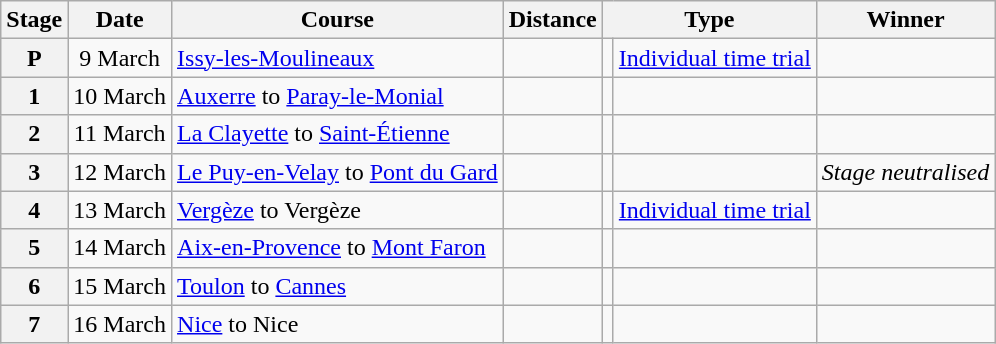<table class="wikitable">
<tr>
<th scope="col">Stage</th>
<th scope="col">Date</th>
<th scope="col">Course</th>
<th scope="col">Distance</th>
<th scope="col" colspan="2">Type</th>
<th scope=col>Winner</th>
</tr>
<tr>
<th scope="row" style="text-align:center;">P</th>
<td style="text-align:center;">9 March</td>
<td><a href='#'>Issy-les-Moulineaux</a></td>
<td style="text-align:center;"></td>
<td></td>
<td><a href='#'>Individual time trial</a></td>
<td></td>
</tr>
<tr>
<th scope="row" style="text-align:center;">1</th>
<td style="text-align:center;">10 March</td>
<td><a href='#'>Auxerre</a> to <a href='#'>Paray-le-Monial</a></td>
<td style="text-align:center;"></td>
<td></td>
<td></td>
<td></td>
</tr>
<tr>
<th scope="row" style="text-align:center;">2</th>
<td style="text-align:center;">11 March</td>
<td><a href='#'>La Clayette</a> to <a href='#'>Saint-Étienne</a></td>
<td style="text-align:center;"></td>
<td></td>
<td></td>
<td></td>
</tr>
<tr>
<th scope="row" style="text-align:center;">3</th>
<td style="text-align:center;">12 March</td>
<td><a href='#'>Le Puy-en-Velay</a> to <a href='#'>Pont du Gard</a></td>
<td style="text-align:center;"></td>
<td></td>
<td></td>
<td><em>Stage neutralised</em></td>
</tr>
<tr>
<th scope="row" style="text-align:center;">4</th>
<td style="text-align:center;">13 March</td>
<td><a href='#'>Vergèze</a> to Vergèze</td>
<td style="text-align:center;"></td>
<td></td>
<td><a href='#'>Individual time trial</a></td>
<td></td>
</tr>
<tr>
<th scope="row" style="text-align:center;">5</th>
<td style="text-align:center;">14 March</td>
<td><a href='#'>Aix-en-Provence</a> to <a href='#'>Mont Faron</a></td>
<td style="text-align:center;"></td>
<td></td>
<td></td>
<td></td>
</tr>
<tr>
<th scope="row" style="text-align:center;">6</th>
<td style="text-align:center;">15 March</td>
<td><a href='#'>Toulon</a> to <a href='#'>Cannes</a></td>
<td style="text-align:center;"></td>
<td></td>
<td></td>
<td></td>
</tr>
<tr>
<th scope="row" style="text-align:center;">7</th>
<td style="text-align:center;">16 March</td>
<td><a href='#'>Nice</a> to Nice</td>
<td style="text-align:center;"></td>
<td></td>
<td></td>
<td></td>
</tr>
</table>
